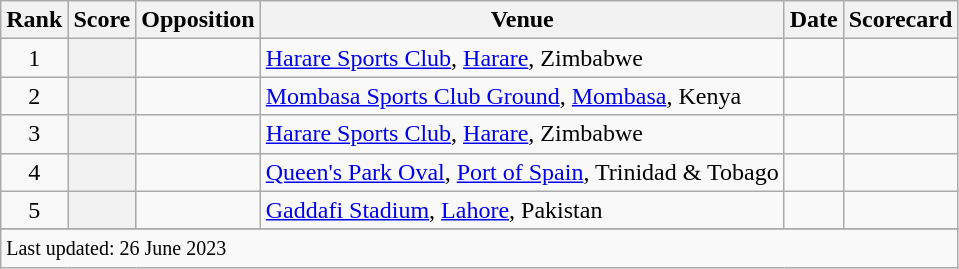<table class="wikitable plainrowheaders sortable">
<tr>
<th scope=col>Rank</th>
<th scope=col>Score</th>
<th scope=col>Opposition</th>
<th scope=col>Venue</th>
<th scope=col>Date</th>
<th scope=col>Scorecard</th>
</tr>
<tr>
<td style="text-align:center">1</td>
<th scope="row" style="text-align:center;"></th>
<td></td>
<td><a href='#'>Harare Sports Club</a>, <a href='#'>Harare</a>, Zimbabwe</td>
<td> </td>
<td></td>
</tr>
<tr>
<td style="text-align:center">2</td>
<th scope="row" style="text-align:center;"></th>
<td></td>
<td><a href='#'>Mombasa Sports Club Ground</a>, <a href='#'>Mombasa</a>, Kenya</td>
<td></td>
<td></td>
</tr>
<tr>
<td style="text-align:center">3</td>
<th scope="row" style="text-align:center;"></th>
<td></td>
<td><a href='#'>Harare Sports Club</a>, <a href='#'>Harare</a>, Zimbabwe</td>
<td> </td>
<td></td>
</tr>
<tr>
<td style="text-align:center">4</td>
<th scope="row" style="text-align:center;"></th>
<td></td>
<td><a href='#'>Queen's Park Oval</a>, <a href='#'>Port of Spain</a>, Trinidad & Tobago</td>
<td></td>
<td></td>
</tr>
<tr>
<td style="text-align:center">5</td>
<th scope="row" style="text-align:center;"></th>
<td></td>
<td><a href='#'>Gaddafi Stadium</a>, <a href='#'>Lahore</a>, Pakistan</td>
<td></td>
<td></td>
</tr>
<tr>
</tr>
<tr class=sortbottom>
<td colspan=6><small>Last updated: 26 June 2023</small></td>
</tr>
</table>
